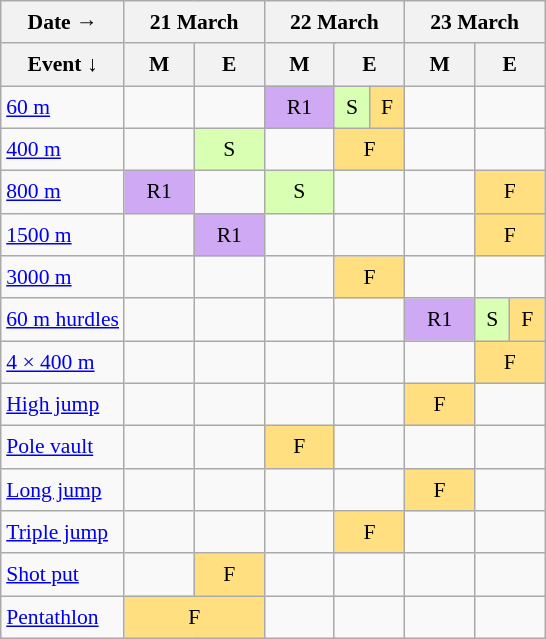<table class="wikitable mw-datatable" style="margin:0.5em auto; font-size:90%; line-height:1.5em;">
<tr align=center>
<th>Date →</th>
<th width=80px colspan=4>21 March</th>
<th width=80px colspan=4>22 March</th>
<th width=80px colspan=4>23 March</th>
</tr>
<tr>
<th>Event ↓</th>
<th width=40px colspan=2>M</th>
<th width=40px colspan=2>E</th>
<th width=40px colspan=2>M</th>
<th width=40px colspan=2>E</th>
<th width=40px colspan=2>M</th>
<th width=40px colspan=2>E</th>
</tr>
<tr align=center>
<td align=left><a href='#'>60 m</a></td>
<td colspan=2></td>
<td colspan=2></td>
<td bgcolor="#D0A9F5" colspan=2>R1</td>
<td bgcolor="#D9FFB2">S</td>
<td bgcolor="#FFDF80">F</td>
<td colspan=2></td>
<td colspan=2></td>
</tr>
<tr align=center>
<td align=left><a href='#'>400 m</a></td>
<td colspan=2></td>
<td bgcolor="#D9FFB2" colspan=2>S</td>
<td colspan=2></td>
<td bgcolor="#FFDF80" colspan=2>F</td>
<td colspan=2></td>
<td colspan=2></td>
</tr>
<tr align=center>
<td align=left><a href='#'>800 m</a></td>
<td bgcolor="#D0A9F5" colspan=2>R1</td>
<td colspan=2></td>
<td bgcolor="#D9FFB2" colspan=2>S</td>
<td colspan=2></td>
<td colspan=2></td>
<td bgcolor="#FFDF80" colspan=2>F</td>
</tr>
<tr align=center>
<td align=left><a href='#'>1500 m</a></td>
<td colspan=2></td>
<td bgcolor="#D0A9F5" colspan=2>R1</td>
<td colspan=2></td>
<td colspan=2></td>
<td colspan=2></td>
<td bgcolor="#FFDF80" colspan=2>F</td>
</tr>
<tr align=center>
<td align=left><a href='#'>3000 m</a></td>
<td colspan=2></td>
<td colspan=2></td>
<td colspan=2></td>
<td bgcolor="#FFDF80" colspan=2>F</td>
<td colspan=2></td>
<td colspan=2></td>
</tr>
<tr align=center>
<td align=left><a href='#'>60 m hurdles</a></td>
<td colspan=2></td>
<td colspan=2></td>
<td colspan=2></td>
<td colspan=2></td>
<td bgcolor="#D0A9F5" colspan=2>R1</td>
<td bgcolor="#D9FFB2">S</td>
<td bgcolor="#FFDF80">F</td>
</tr>
<tr align=center>
<td align=left><a href='#'>4 × 400 m</a></td>
<td colspan=2></td>
<td colspan=2></td>
<td colspan=2></td>
<td colspan=2></td>
<td colspan=2></td>
<td bgcolor="#FFDF80" colspan=2>F</td>
</tr>
<tr align=center>
<td align=left><a href='#'>High jump</a></td>
<td colspan=2></td>
<td colspan=2></td>
<td colspan=2></td>
<td colspan=2></td>
<td bgcolor="#FFDF80" colspan=2>F</td>
<td colspan=2></td>
</tr>
<tr align=center>
<td align=left><a href='#'>Pole vault</a></td>
<td colspan=2></td>
<td colspan=2></td>
<td bgcolor="#FFDF80" colspan=2>F</td>
<td colspan=2></td>
<td colspan=2></td>
<td colspan=2></td>
</tr>
<tr align=center>
<td align=left><a href='#'>Long jump</a></td>
<td colspan=2></td>
<td colspan=2></td>
<td colspan=2></td>
<td colspan=2></td>
<td bgcolor="#FFDF80" colspan=2>F</td>
<td colspan=2></td>
</tr>
<tr align=center>
<td align=left><a href='#'>Triple jump</a></td>
<td colspan=2></td>
<td colspan=2></td>
<td colspan=2></td>
<td bgcolor="#FFDF80" colspan=2>F</td>
<td colspan=2></td>
<td colspan=2></td>
</tr>
<tr align=center>
<td align=left><a href='#'>Shot put</a></td>
<td colspan=2></td>
<td bgcolor="#FFDF80" colspan=2>F</td>
<td colspan=2></td>
<td colspan=2></td>
<td colspan=2></td>
<td colspan=2></td>
</tr>
<tr align=center>
<td align=left><a href='#'>Pentathlon</a></td>
<td bgcolor="#FFDF80" colspan=4>F</td>
<td colspan=2></td>
<td colspan=2></td>
<td colspan=2></td>
<td colspan=2></td>
</tr>
</table>
